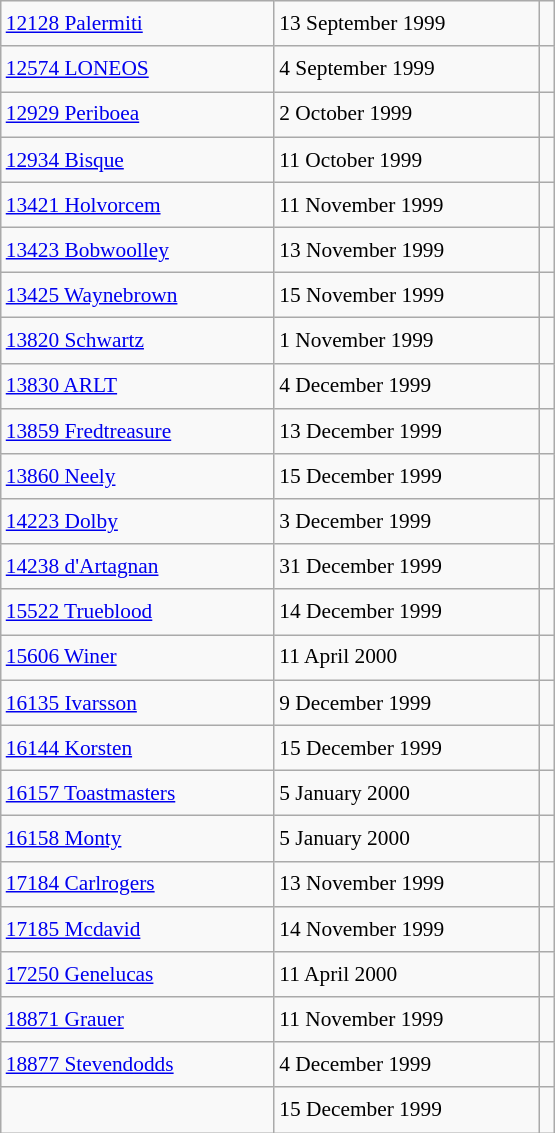<table class="wikitable" style="font-size: 89%; float: left; width: 26em; margin-right: 1em; line-height: 1.65em">
<tr>
<td><a href='#'>12128 Palermiti</a></td>
<td>13 September 1999</td>
<td><small></small></td>
</tr>
<tr>
<td><a href='#'>12574 LONEOS</a></td>
<td>4 September 1999</td>
<td><small></small></td>
</tr>
<tr>
<td><a href='#'>12929 Periboea</a></td>
<td>2 October 1999</td>
<td><small></small></td>
</tr>
<tr>
<td><a href='#'>12934 Bisque</a></td>
<td>11 October 1999</td>
<td><small></small></td>
</tr>
<tr>
<td><a href='#'>13421 Holvorcem</a></td>
<td>11 November 1999</td>
<td><small></small></td>
</tr>
<tr>
<td><a href='#'>13423 Bobwoolley</a></td>
<td>13 November 1999</td>
<td><small></small></td>
</tr>
<tr>
<td><a href='#'>13425 Waynebrown</a></td>
<td>15 November 1999</td>
<td><small></small></td>
</tr>
<tr>
<td><a href='#'>13820 Schwartz</a></td>
<td>1 November 1999</td>
<td><small></small></td>
</tr>
<tr>
<td><a href='#'>13830 ARLT</a></td>
<td>4 December 1999</td>
<td><small></small></td>
</tr>
<tr>
<td><a href='#'>13859 Fredtreasure</a></td>
<td>13 December 1999</td>
<td><small></small></td>
</tr>
<tr>
<td><a href='#'>13860 Neely</a></td>
<td>15 December 1999</td>
<td><small></small></td>
</tr>
<tr>
<td><a href='#'>14223 Dolby</a></td>
<td>3 December 1999</td>
<td><small></small></td>
</tr>
<tr>
<td><a href='#'>14238 d'Artagnan</a></td>
<td>31 December 1999</td>
<td><small></small></td>
</tr>
<tr>
<td><a href='#'>15522 Trueblood</a></td>
<td>14 December 1999</td>
<td><small></small></td>
</tr>
<tr>
<td><a href='#'>15606 Winer</a></td>
<td>11 April 2000</td>
<td><small></small></td>
</tr>
<tr>
<td><a href='#'>16135 Ivarsson</a></td>
<td>9 December 1999</td>
<td><small></small></td>
</tr>
<tr>
<td><a href='#'>16144 Korsten</a></td>
<td>15 December 1999</td>
<td><small></small></td>
</tr>
<tr>
<td><a href='#'>16157 Toastmasters</a></td>
<td>5 January 2000</td>
<td><small></small></td>
</tr>
<tr>
<td><a href='#'>16158 Monty</a></td>
<td>5 January 2000</td>
<td><small></small></td>
</tr>
<tr>
<td><a href='#'>17184 Carlrogers</a></td>
<td>13 November 1999</td>
<td><small></small></td>
</tr>
<tr>
<td><a href='#'>17185 Mcdavid</a></td>
<td>14 November 1999</td>
<td><small></small></td>
</tr>
<tr>
<td><a href='#'>17250 Genelucas</a></td>
<td>11 April 2000</td>
<td><small></small></td>
</tr>
<tr>
<td><a href='#'>18871 Grauer</a></td>
<td>11 November 1999</td>
<td><small></small></td>
</tr>
<tr>
<td><a href='#'>18877 Stevendodds</a></td>
<td>4 December 1999</td>
<td><small></small></td>
</tr>
<tr>
<td></td>
<td>15 December 1999</td>
<td><small></small></td>
</tr>
</table>
